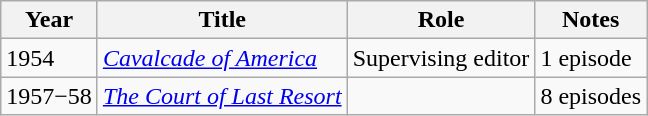<table class="wikitable">
<tr>
<th>Year</th>
<th>Title</th>
<th>Role</th>
<th>Notes</th>
</tr>
<tr>
<td>1954</td>
<td><em><a href='#'>Cavalcade of America</a></em></td>
<td>Supervising editor</td>
<td>1 episode</td>
</tr>
<tr>
<td>1957−58</td>
<td><em><a href='#'>The Court of Last Resort</a></em></td>
<td></td>
<td>8 episodes</td>
</tr>
</table>
